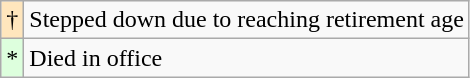<table class="wikitable">
<tr>
<td style="background-color:#FFE6BD">†</td>
<td>Stepped down due to reaching retirement age</td>
</tr>
<tr>
<td style="background-color:#ddffdd">*</td>
<td>Died in office</td>
</tr>
</table>
